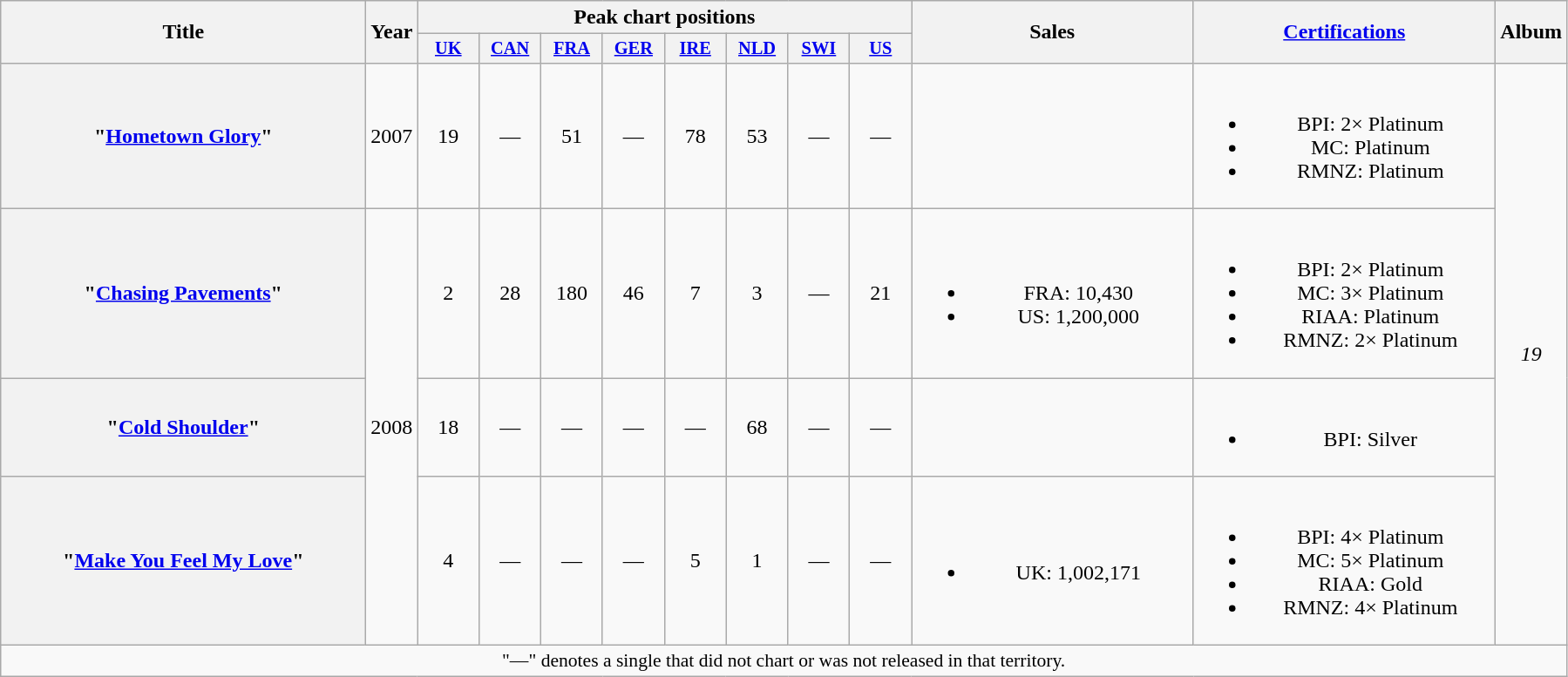<table class="wikitable plainrowheaders" style="text-align:center;">
<tr>
<th scope="col" rowspan="2" style="width:17em;">Title</th>
<th scope="col" rowspan="2" style="width:1em;">Year</th>
<th scope="col" colspan="8">Peak chart positions</th>
<th scope="col" rowspan="2" style="width:13em;">Sales</th>
<th scope="col" rowspan="2" style="width:14em;"><a href='#'>Certifications</a></th>
<th scope="col" rowspan="2">Album</th>
</tr>
<tr>
<th scope="col" style="width:3em;font-size:85%;"><a href='#'>UK</a><br></th>
<th scope="col" style="width:3em;font-size:85%;"><a href='#'>CAN</a><br></th>
<th scope="col" style="width:3em;font-size:85%;"><a href='#'>FRA</a><br></th>
<th scope="col" style="width:3em;font-size:85%;"><a href='#'>GER</a><br></th>
<th scope="col" style="width:3em;font-size:85%;"><a href='#'>IRE</a><br></th>
<th scope="col" style="width:3em;font-size:85%;"><a href='#'>NLD</a><br></th>
<th scope="col" style="width:3em;font-size:85%;"><a href='#'>SWI</a><br></th>
<th scope="col" style="width:3em;font-size:85%;"><a href='#'>US</a><br></th>
</tr>
<tr>
<th scope="row">"<a href='#'>Hometown Glory</a>"</th>
<td>2007</td>
<td>19</td>
<td>—</td>
<td>51</td>
<td>—</td>
<td>78</td>
<td>53</td>
<td>—</td>
<td>—</td>
<td></td>
<td><br><ul><li>BPI: 2× Platinum</li><li>MC: Platinum</li><li>RMNZ: Platinum</li></ul></td>
<td rowspan="4"><em>19</em></td>
</tr>
<tr>
<th scope="row">"<a href='#'>Chasing Pavements</a>"</th>
<td rowspan="3">2008</td>
<td>2</td>
<td>28</td>
<td>180</td>
<td>46</td>
<td>7</td>
<td>3</td>
<td>—</td>
<td>21</td>
<td><br><ul><li>FRA: 10,430</li><li>US: 1,200,000</li></ul></td>
<td><br><ul><li>BPI: 2× Platinum</li><li>MC: 3× Platinum</li><li>RIAA: Platinum</li><li>RMNZ: 2× Platinum</li></ul></td>
</tr>
<tr>
<th scope="row">"<a href='#'>Cold Shoulder</a>"</th>
<td>18</td>
<td>—</td>
<td>—</td>
<td>—</td>
<td>—</td>
<td>68</td>
<td>—</td>
<td>—</td>
<td></td>
<td><br><ul><li>BPI: Silver</li></ul></td>
</tr>
<tr>
<th scope="row">"<a href='#'>Make You Feel My Love</a>"</th>
<td>4</td>
<td>—</td>
<td>—</td>
<td>—</td>
<td>5</td>
<td>1</td>
<td>—</td>
<td>—</td>
<td><br><ul><li>UK: 1,002,171</li></ul></td>
<td><br><ul><li>BPI: 4× Platinum</li><li>MC: 5× Platinum</li><li>RIAA: Gold</li><li>RMNZ: 4× Platinum</li></ul></td>
</tr>
<tr>
<td colspan="15" style="font-size:90%">"—" denotes a single that did not chart or was not released in that territory.</td>
</tr>
</table>
